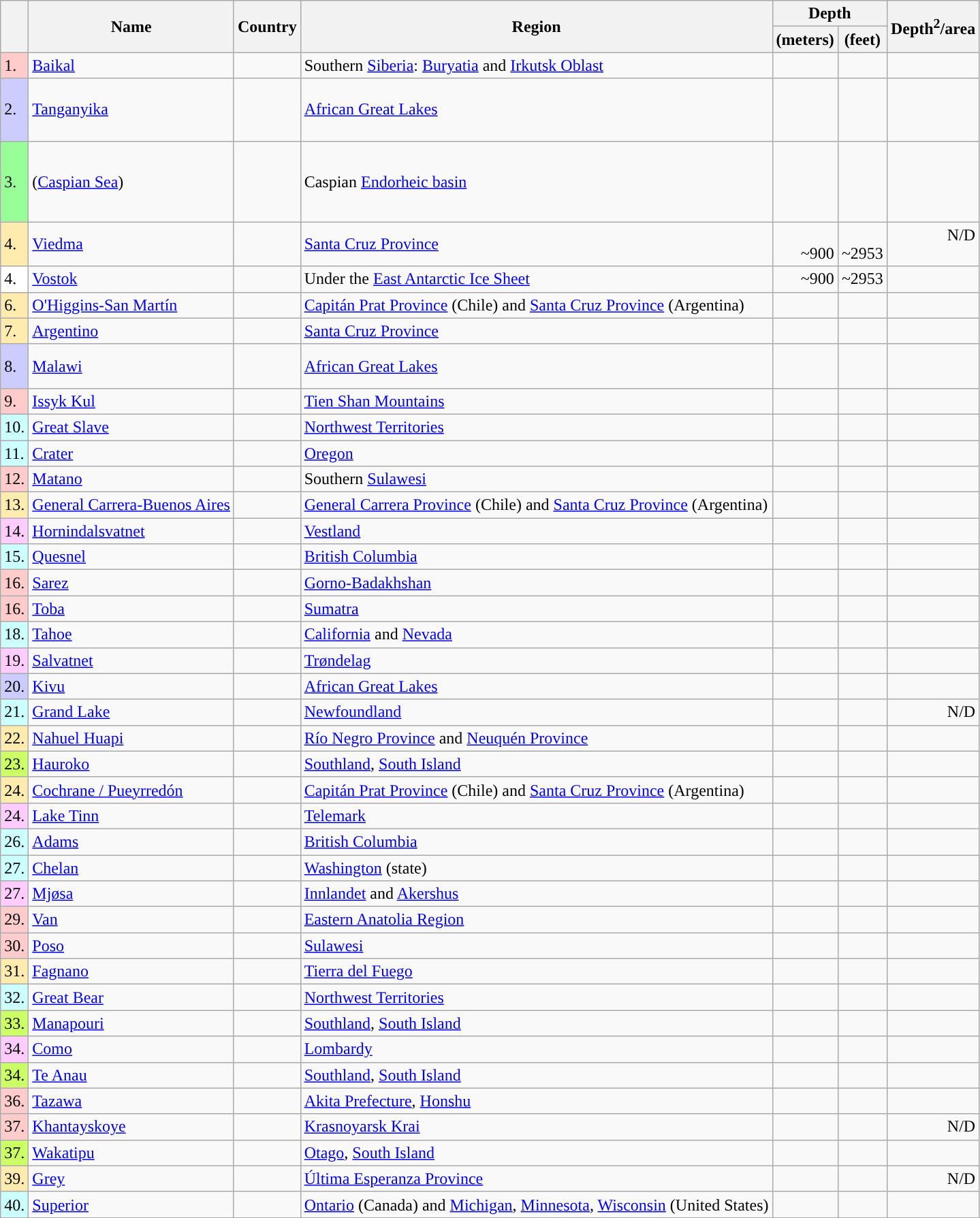<table class="wikitable sortable">
<tr>
<th width="20" rowspan=2></th>
<th align="left" rowspan=2>Name</th>
<th align="center" rowspan=2>Country</th>
<th class="unsortable" align="center" rowspan=2>Region</th>
<th align="center" colspan=2>Depth</th>
<th align="center" rowspan=2>Depth<sup>2</sup>/area</th>
</tr>
<tr>
<th align="center">(meters)</th>
<th align="center">(feet)</th>
</tr>
<tr>
<td bgcolor="FFCBCB">1.</td>
<td><a href='#'>Baikal</a></td>
<td></td>
<td>Southern <a href='#'>Siberia</a>: <a href='#'>Buryatia</a> and <a href='#'>Irkutsk Oblast</a></td>
<td align="right" valign="top"></td>
<td align="right" valign="top"></td>
<td align="right" valign="top"></td>
</tr>
<tr>
<td bgcolor="CCCCFF">2.</td>
<td><a href='#'>Tanganyika</a></td>
<td><br><br><br></td>
<td><a href='#'>African Great Lakes</a></td>
<td align="right" valign="top"></td>
<td align="right" valign="top"></td>
<td align="right" valign="top"></td>
</tr>
<tr>
<td bgcolor="98FF98">3.</td>
<td>(<a href='#'>Caspian Sea</a>)</td>
<td><br><br><br><br></td>
<td>Caspian <a href='#'>Endorheic basin</a></td>
<td align="right" valign="top"></td>
<td align="right" valign="top"></td>
<td align="right" valign="top"></td>
</tr>
<tr>
<td bgcolor="FFEBAD">4.</td>
<td><a href='#'>Viedma</a></td>
<td></td>
<td><a href='#'>Santa Cruz Province</a></td>
<td align="right" valign="top"><br>~900</td>
<td align="right" valign="top"><br>~2953</td>
<td align="right" valign="top">N/D</td>
</tr>
<tr>
<td bgcolor="FFFFFF">4.</td>
<td><a href='#'>Vostok</a></td>
<td></td>
<td>Under the <a href='#'>East Antarctic Ice Sheet</a></td>
<td align="right" valign="top">~900</td>
<td align="right" valign="top">~2953</td>
<td align="right" valign="top"></td>
</tr>
<tr>
<td bgcolor="FFEBAD">6.</td>
<td><a href='#'>O'Higgins-San Martín</a></td>
<td><br></td>
<td><a href='#'>Capitán Prat Province</a> (Chile) and <a href='#'>Santa Cruz Province</a> (Argentina)</td>
<td align="right" valign="top"></td>
<td align="right" valign="top"></td>
<td align="right" valign="top"></td>
</tr>
<tr>
<td bgcolor="#FFEBAD">7.</td>
<td><a href='#'>Argentino</a></td>
<td></td>
<td><a href='#'>Santa Cruz Province</a></td>
<td align="right" valign="top"><br></td>
<td align="right" valign="top"><br></td>
<td align="right" valign="top"><br></td>
</tr>
<tr>
<td bgcolor="#CCCCFF">8.</td>
<td><a href='#'>Malawi</a></td>
<td><br><br></td>
<td><a href='#'>African Great Lakes</a></td>
<td align="right" valign="top"></td>
<td align="right" valign="top"></td>
<td align="right" valign="top"></td>
</tr>
<tr>
<td bgcolor="#FFCBCB">9.</td>
<td><a href='#'>Issyk Kul</a></td>
<td></td>
<td><a href='#'>Tien Shan Mountains</a></td>
<td align="right" valign="top"></td>
<td align="right" valign="top"></td>
<td align="right" valign="top"></td>
</tr>
<tr>
<td bgcolor="#CCFFFF">10.</td>
<td><a href='#'>Great Slave</a></td>
<td></td>
<td><a href='#'>Northwest Territories</a></td>
<td align="right" valign="top"></td>
<td align="right" valign="top"></td>
<td align="right" valign="top"></td>
</tr>
<tr>
<td bgcolor="#CCFFFF">11.</td>
<td><a href='#'>Crater</a></td>
<td></td>
<td><a href='#'>Oregon</a></td>
<td align="right" valign="top"></td>
<td align="right" valign="top"></td>
<td align="right" valign="top"></td>
</tr>
<tr>
<td bgcolor="#FFCBCB">12.</td>
<td><a href='#'>Matano</a></td>
<td></td>
<td>Southern <a href='#'>Sulawesi</a></td>
<td align="right" valign="top"></td>
<td align="right" valign="top"></td>
<td align="right" valign="top"></td>
</tr>
<tr>
<td bgcolor="#FFEBAD">13.</td>
<td><a href='#'>General Carrera-Buenos Aires</a></td>
<td><br></td>
<td><a href='#'>General Carrera Province</a> (Chile) and <a href='#'>Santa Cruz Province</a> (Argentina)</td>
<td align="right" valign="top"></td>
<td align="right" valign="top"></td>
<td align="right" valign="top"></td>
</tr>
<tr>
<td bgcolor="#FFCCFF">14.</td>
<td><a href='#'>Hornindalsvatnet</a></td>
<td></td>
<td><a href='#'>Vestland</a></td>
<td align="right" valign="top"></td>
<td align="right" valign="top"></td>
<td align="right" valign="top"></td>
</tr>
<tr>
<td bgcolor="#CCFFFF">15.</td>
<td><a href='#'>Quesnel</a></td>
<td></td>
<td><a href='#'>British Columbia</a></td>
<td align="right" valign="top"></td>
<td align="right" valign="top"></td>
<td align="right" valign="top"></td>
</tr>
<tr>
<td bgcolor="#FFCBCB">16.</td>
<td><a href='#'>Sarez</a></td>
<td></td>
<td><a href='#'>Gorno-Badakhshan</a></td>
<td align="right" valign="top"></td>
<td align="right" valign="top"></td>
<td align="right" valign="top"></td>
</tr>
<tr>
<td bgcolor="#FFCBCB">16.</td>
<td><a href='#'>Toba</a></td>
<td></td>
<td><a href='#'>Sumatra</a></td>
<td align="right" valign="top"></td>
<td align="right" valign="top"></td>
<td align="right" valign="top"></td>
</tr>
<tr>
<td bgcolor="#CCFFFF">18.</td>
<td><a href='#'>Tahoe</a></td>
<td></td>
<td><a href='#'>California</a> and <a href='#'>Nevada</a></td>
<td align="right" valign="top"></td>
<td align="right" valign="top"></td>
<td align="right" valign="top"><br></td>
</tr>
<tr>
<td bgcolor="#FFCCFF">19.</td>
<td><a href='#'>Salvatnet</a></td>
<td></td>
<td><a href='#'>Trøndelag</a></td>
<td align="right" valign="top"><br></td>
<td align="right" valign="top"><br></td>
<td align="right" valign="top"><br></td>
</tr>
<tr>
<td bgcolor="#CCCCFF">20.</td>
<td><a href='#'>Kivu</a></td>
<td><br></td>
<td><a href='#'>African Great Lakes</a></td>
<td align="right" valign="top"></td>
<td align="right" valign="top"></td>
<td align="right" valign="top"></td>
</tr>
<tr>
<td bgcolor="#CCFFFF">21.</td>
<td><a href='#'>Grand Lake</a></td>
<td></td>
<td><a href='#'>Newfoundland</a></td>
<td valign="top" align="right"><br></td>
<td valign="top" align="right"><br></td>
<td align="right" valign="top">N/D</td>
</tr>
<tr>
<td bgcolor="#FFEBAD">22.</td>
<td><a href='#'>Nahuel Huapi</a></td>
<td></td>
<td><a href='#'>Río Negro Province</a> and <a href='#'>Neuquén Province</a></td>
<td valign="top" align="right"></td>
<td valign="top" align="right"></td>
<td valign="top" align="right"></td>
</tr>
<tr>
<td bgcolor="#CCFF66">23.</td>
<td><a href='#'>Hauroko</a></td>
<td></td>
<td><a href='#'>Southland</a>, <a href='#'>South Island</a></td>
<td valign="top" align="right"></td>
<td valign="top" align="right"></td>
<td valign="top" align="right"></td>
</tr>
<tr>
<td bgcolor="#FFEBAD">24.</td>
<td><a href='#'>Cochrane / Pueyrredón</a></td>
<td><br></td>
<td><a href='#'>Capitán Prat Province</a> (Chile) and <a href='#'>Santa Cruz Province</a> (Argentina)</td>
<td valign="top" align="right"></td>
<td valign="top" align="right"></td>
<td valign="top" align="right"></td>
</tr>
<tr>
<td bgcolor="#FFCCFF">24.</td>
<td><a href='#'>Lake Tinn</a></td>
<td></td>
<td><a href='#'>Telemark</a></td>
<td valign="top" align="right"></td>
<td valign="top" align="right"></td>
<td valign="top" align="right"></td>
</tr>
<tr>
<td bgcolor="#CCFFFF">26.</td>
<td><a href='#'>Adams</a></td>
<td></td>
<td><a href='#'>British Columbia</a></td>
<td valign="top" align="right"></td>
<td valign="top" align="right"></td>
<td valign="top" align="right"></td>
</tr>
<tr>
<td bgcolor="#CCFFFF">27.</td>
<td><a href='#'>Chelan</a></td>
<td></td>
<td><a href='#'>Washington</a> (state)</td>
<td valign="top" align="right"></td>
<td valign="top" align="right"></td>
<td valign="top" align="right"></td>
</tr>
<tr>
<td bgcolor="#FFCCFF">27.</td>
<td><a href='#'>Mjøsa</a></td>
<td></td>
<td><a href='#'>Innlandet</a> and <a href='#'>Akershus</a></td>
<td align="right" valign="top"><br></td>
<td align="right" valign="top"><br></td>
<td align="right" valign="top"><br></td>
</tr>
<tr>
<td bgcolor="#FFCBCB">29.</td>
<td><a href='#'>Van</a></td>
<td></td>
<td><a href='#'>Eastern Anatolia Region</a></td>
<td valign="top" align="right"></td>
<td valign="top" align="right"></td>
<td valign="top" align="right"></td>
</tr>
<tr>
<td bgcolor="#FFCBCB">30.</td>
<td><a href='#'>Poso</a></td>
<td></td>
<td><a href='#'>Sulawesi</a></td>
<td valign="top" align="right"></td>
<td valign="top" align="right"></td>
<td valign="top" align="right"></td>
</tr>
<tr>
<td bgcolor="#FFEBAD">31.</td>
<td><a href='#'>Fagnano</a></td>
<td><br></td>
<td><a href='#'>Tierra del Fuego</a></td>
<td valign="top" align="right"></td>
<td valign="top" align="right"></td>
<td valign="top" align="right"></td>
</tr>
<tr>
<td bgcolor="#CCFFFF">32.</td>
<td><a href='#'>Great Bear</a></td>
<td></td>
<td><a href='#'>Northwest Territories</a></td>
<td valign="top" align="right"></td>
<td valign="top" align="right"></td>
<td valign="top" align="right"></td>
</tr>
<tr>
<td bgcolor="#CCFF66">33.</td>
<td><a href='#'>Manapouri</a></td>
<td></td>
<td><a href='#'>Southland</a>, <a href='#'>South Island</a></td>
<td valign="top" align="right"></td>
<td valign="top" align="right"></td>
<td valign="top" align="right"></td>
</tr>
<tr>
<td bgcolor="#FFCCFF">34.</td>
<td><a href='#'>Como</a></td>
<td></td>
<td><a href='#'>Lombardy</a></td>
<td align="right" valign="top"></td>
<td align="right" valign="top"></td>
<td align="right" valign="top"></td>
</tr>
<tr>
<td bgcolor="#CCFF66">34.</td>
<td><a href='#'>Te Anau</a></td>
<td></td>
<td><a href='#'>Southland</a>, <a href='#'>South Island</a></td>
<td align="right" valign="top"></td>
<td align="right" valign="top"></td>
<td align="right" valign="top"></td>
</tr>
<tr>
<td bgcolor="#FFCBCB">36.</td>
<td><a href='#'>Tazawa</a></td>
<td></td>
<td><a href='#'>Akita Prefecture</a>, <a href='#'>Honshu</a></td>
<td align="right" valign="top"></td>
<td align="right" valign="top"></td>
<td align="right" valign="top"></td>
</tr>
<tr>
<td bgcolor="#FFCBCB">37.</td>
<td><a href='#'>Khantayskoye</a></td>
<td></td>
<td><a href='#'>Krasnoyarsk Krai</a></td>
<td align="right" valign="top"><br></td>
<td align="right" valign="top"><br></td>
<td align="right" valign="top">N/D</td>
</tr>
<tr>
<td bgcolor="#CCFF66">37.</td>
<td><a href='#'>Wakatipu</a></td>
<td></td>
<td><a href='#'>Otago</a>, <a href='#'>South Island</a></td>
<td align="right" valign="top"></td>
<td align="right" valign="top"></td>
<td align="right" valign="top"></td>
</tr>
<tr>
<td bgcolor="#FFEBAD">39.</td>
<td><a href='#'>Grey</a></td>
<td></td>
<td><a href='#'>Última Esperanza Province</a></td>
<td align="right" valign="top"><br></td>
<td align="right" valign="top"><br></td>
<td align="right" valign="top">N/D</td>
</tr>
<tr>
<td bgcolor="#CCFFFF">40.</td>
<td><a href='#'>Superior</a></td>
<td><br></td>
<td><a href='#'>Ontario</a> (Canada) and <a href='#'>Michigan</a>, <a href='#'>Minnesota</a>, <a href='#'>Wisconsin</a> (United States)</td>
<td align="right" valign="top"></td>
<td align="right" valign="top"></td>
<td align="right" valign="top"></td>
</tr>
<tr>
</tr>
</table>
